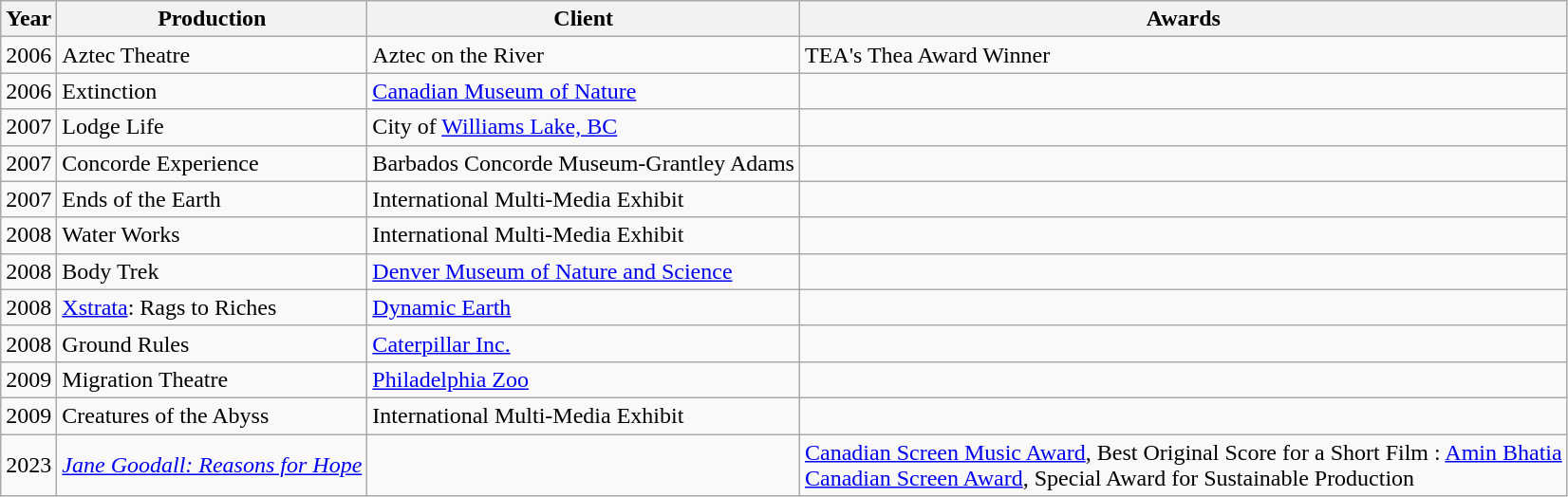<table class="wikitable">
<tr>
<th>Year</th>
<th>Production</th>
<th>Client</th>
<th>Awards</th>
</tr>
<tr>
<td>2006</td>
<td>Aztec Theatre</td>
<td>Aztec on the River</td>
<td>TEA's Thea Award Winner</td>
</tr>
<tr>
<td>2006</td>
<td>Extinction</td>
<td><a href='#'>Canadian Museum of Nature</a></td>
<td></td>
</tr>
<tr>
<td>2007</td>
<td>Lodge Life</td>
<td>City of <a href='#'>Williams Lake, BC</a></td>
<td></td>
</tr>
<tr>
<td>2007</td>
<td>Concorde Experience</td>
<td>Barbados Concorde Museum-Grantley Adams</td>
<td></td>
</tr>
<tr>
<td>2007</td>
<td>Ends of the Earth</td>
<td>International Multi-Media Exhibit</td>
<td></td>
</tr>
<tr>
<td>2008</td>
<td>Water Works</td>
<td>International Multi-Media Exhibit</td>
<td></td>
</tr>
<tr>
<td>2008</td>
<td>Body Trek</td>
<td><a href='#'>Denver Museum of Nature and Science</a></td>
<td></td>
</tr>
<tr>
<td>2008</td>
<td><a href='#'>Xstrata</a>: Rags to Riches</td>
<td><a href='#'>Dynamic Earth</a></td>
<td></td>
</tr>
<tr>
<td>2008</td>
<td>Ground Rules</td>
<td><a href='#'>Caterpillar Inc.</a></td>
<td></td>
</tr>
<tr>
<td>2009</td>
<td>Migration Theatre</td>
<td><a href='#'>Philadelphia Zoo</a></td>
<td></td>
</tr>
<tr>
<td>2009</td>
<td>Creatures of the Abyss</td>
<td>International Multi-Media Exhibit</td>
<td></td>
</tr>
<tr>
<td>2023</td>
<td><em><a href='#'>Jane Goodall: Reasons for Hope</a></em></td>
<td></td>
<td><a href='#'>Canadian Screen Music Award</a>, Best Original Score for a Short Film : <a href='#'>Amin Bhatia</a><br><a href='#'>Canadian Screen Award</a>, Special Award for Sustainable Production</td>
</tr>
</table>
